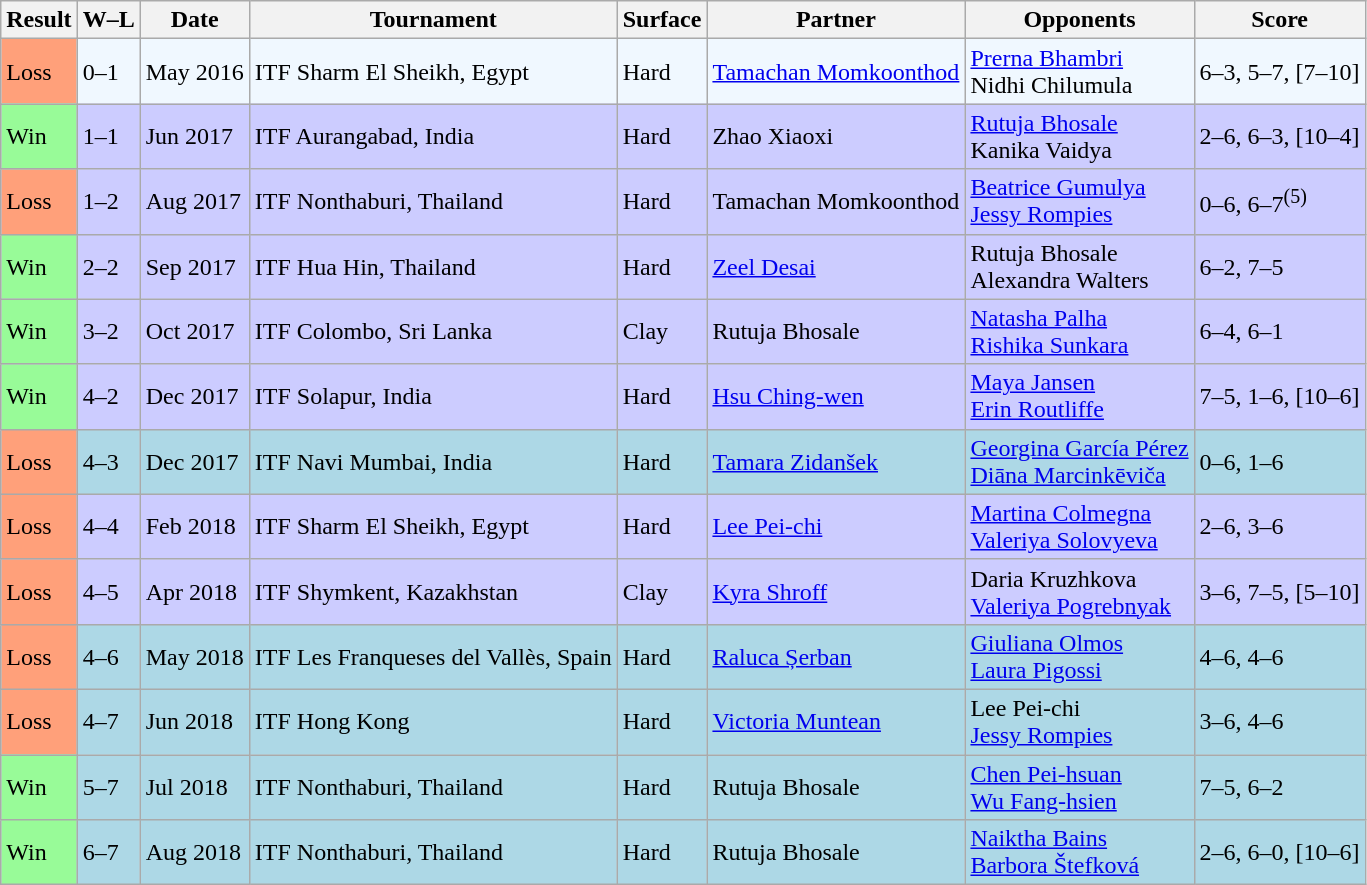<table class="sortable wikitable">
<tr>
<th>Result</th>
<th class="unsortable">W–L</th>
<th>Date</th>
<th>Tournament</th>
<th>Surface</th>
<th>Partner</th>
<th>Opponents</th>
<th class="unsortable">Score</th>
</tr>
<tr style="background:#f0f8ff;">
<td bgcolor="FFA07A">Loss</td>
<td>0–1</td>
<td>May 2016</td>
<td>ITF Sharm El Sheikh, Egypt</td>
<td>Hard</td>
<td> <a href='#'>Tamachan Momkoonthod</a></td>
<td> <a href='#'>Prerna Bhambri</a> <br>  Nidhi Chilumula</td>
<td>6–3, 5–7, [7–10]</td>
</tr>
<tr style="background:#ccccff;">
<td style="background:#98fb98;">Win</td>
<td>1–1</td>
<td>Jun 2017</td>
<td>ITF Aurangabad, India</td>
<td>Hard</td>
<td> Zhao Xiaoxi</td>
<td> <a href='#'>Rutuja Bhosale</a> <br>  Kanika Vaidya</td>
<td>2–6, 6–3, [10–4]</td>
</tr>
<tr style="background:#ccccff;">
<td style="background:#ffa07a;">Loss</td>
<td>1–2</td>
<td>Aug 2017</td>
<td>ITF Nonthaburi, Thailand</td>
<td>Hard</td>
<td> Tamachan Momkoonthod</td>
<td> <a href='#'>Beatrice Gumulya</a> <br>  <a href='#'>Jessy Rompies</a></td>
<td>0–6, 6–7<sup>(5)</sup></td>
</tr>
<tr style="background:#ccccff;">
<td bgcolor="98FB98">Win</td>
<td>2–2</td>
<td>Sep 2017</td>
<td>ITF Hua Hin, Thailand</td>
<td>Hard</td>
<td> <a href='#'>Zeel Desai</a></td>
<td> Rutuja Bhosale <br>  Alexandra Walters</td>
<td>6–2, 7–5</td>
</tr>
<tr style="background:#ccccff;">
<td style="background:#98fb98;">Win</td>
<td>3–2</td>
<td>Oct 2017</td>
<td>ITF Colombo, Sri Lanka</td>
<td>Clay</td>
<td> Rutuja Bhosale</td>
<td> <a href='#'>Natasha Palha</a> <br>  <a href='#'>Rishika Sunkara</a></td>
<td>6–4, 6–1</td>
</tr>
<tr style="background:#ccccff;">
<td bgcolor="98FB98">Win</td>
<td>4–2</td>
<td>Dec 2017</td>
<td>ITF Solapur, India</td>
<td>Hard</td>
<td> <a href='#'>Hsu Ching-wen</a></td>
<td> <a href='#'>Maya Jansen</a> <br>  <a href='#'>Erin Routliffe</a></td>
<td>7–5, 1–6, [10–6]</td>
</tr>
<tr style="background:lightblue;">
<td bgcolor="FFA07A">Loss</td>
<td>4–3</td>
<td>Dec 2017</td>
<td>ITF Navi Mumbai, India</td>
<td>Hard</td>
<td> <a href='#'>Tamara Zidanšek</a></td>
<td> <a href='#'>Georgina García Pérez</a> <br>  <a href='#'>Diāna Marcinkēviča</a></td>
<td>0–6, 1–6</td>
</tr>
<tr style="background:#ccccff;">
<td style="background:#ffa07a;">Loss</td>
<td>4–4</td>
<td>Feb 2018</td>
<td>ITF Sharm El Sheikh, Egypt</td>
<td>Hard</td>
<td> <a href='#'>Lee Pei-chi</a></td>
<td> <a href='#'>Martina Colmegna</a> <br>  <a href='#'>Valeriya Solovyeva</a></td>
<td>2–6, 3–6</td>
</tr>
<tr style="background:#ccccff;">
<td style="background:#ffa07a;">Loss</td>
<td>4–5</td>
<td>Apr 2018</td>
<td>ITF Shymkent, Kazakhstan</td>
<td>Clay</td>
<td> <a href='#'>Kyra Shroff</a></td>
<td> Daria Kruzhkova <br>  <a href='#'>Valeriya Pogrebnyak</a></td>
<td>3–6, 7–5, [5–10]</td>
</tr>
<tr style="background:lightblue;">
<td bgcolor="FFA07A">Loss</td>
<td>4–6</td>
<td>May 2018</td>
<td>ITF Les Franqueses del Vallès, Spain</td>
<td>Hard</td>
<td> <a href='#'>Raluca Șerban</a></td>
<td> <a href='#'>Giuliana Olmos</a> <br>  <a href='#'>Laura Pigossi</a></td>
<td>4–6, 4–6</td>
</tr>
<tr style="background:lightblue;">
<td bgcolor="FFA07A">Loss</td>
<td>4–7</td>
<td>Jun 2018</td>
<td>ITF Hong Kong</td>
<td>Hard</td>
<td> <a href='#'>Victoria Muntean</a></td>
<td> Lee Pei-chi <br>  <a href='#'>Jessy Rompies</a></td>
<td>3–6, 4–6</td>
</tr>
<tr style="background:lightblue;">
<td bgcolor="98FB98">Win</td>
<td>5–7</td>
<td>Jul 2018</td>
<td>ITF Nonthaburi, Thailand</td>
<td>Hard</td>
<td> Rutuja Bhosale</td>
<td> <a href='#'>Chen Pei-hsuan</a> <br>  <a href='#'>Wu Fang-hsien</a></td>
<td>7–5, 6–2</td>
</tr>
<tr style="background:lightblue;">
<td bgcolor="98FB98">Win</td>
<td>6–7</td>
<td>Aug 2018</td>
<td>ITF Nonthaburi, Thailand</td>
<td>Hard</td>
<td> Rutuja Bhosale</td>
<td> <a href='#'>Naiktha Bains</a> <br>  <a href='#'>Barbora Štefková</a></td>
<td>2–6, 6–0, [10–6]</td>
</tr>
</table>
